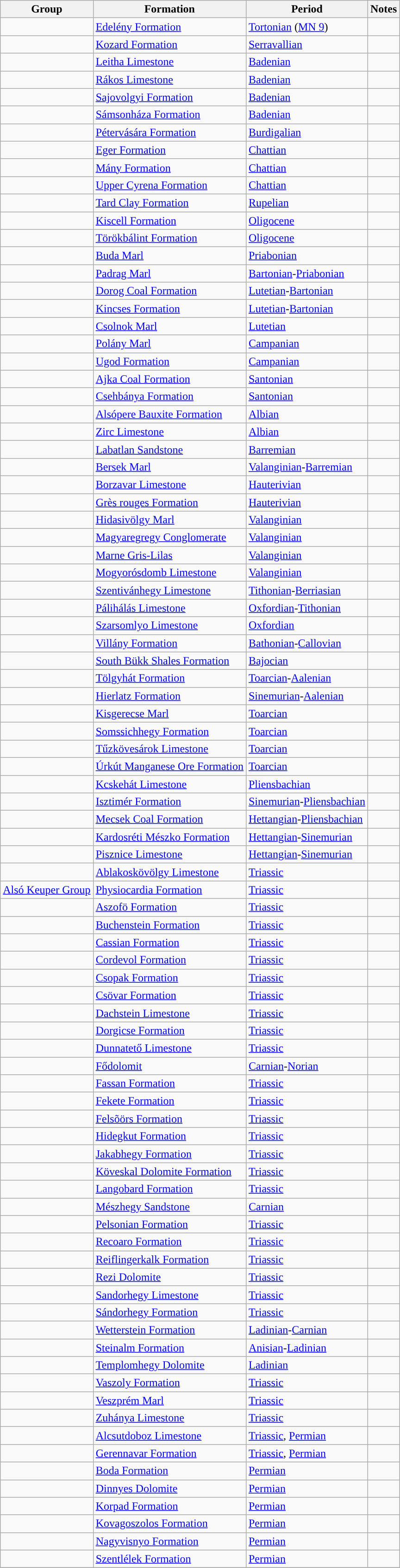<table class="wikitable sortable">
<tr>
<th>Group</th>
<th>Formation</th>
<th>Period</th>
<th>Notes</th>
</tr>
<tr>
<td></td>
<td><a href='#'>Edelény Formation</a></td>
<td style="background-color: "><a href='#'>Tortonian</a> (<a href='#'>MN 9</a>)</td>
<td></td>
</tr>
<tr>
<td></td>
<td><a href='#'>Kozard Formation</a></td>
<td style="background-color: "><a href='#'>Serravallian</a></td>
<td></td>
</tr>
<tr>
<td></td>
<td><a href='#'>Leitha Limestone</a></td>
<td style="background-color: "><a href='#'>Badenian</a></td>
<td></td>
</tr>
<tr>
<td></td>
<td><a href='#'>Rákos Limestone</a></td>
<td style="background-color: "><a href='#'>Badenian</a></td>
<td></td>
</tr>
<tr>
<td></td>
<td><a href='#'>Sajovolgyi Formation</a></td>
<td style="background-color: "><a href='#'>Badenian</a></td>
<td></td>
</tr>
<tr>
<td></td>
<td><a href='#'>Sámsonháza Formation</a></td>
<td style="background-color: "><a href='#'>Badenian</a></td>
<td></td>
</tr>
<tr>
<td></td>
<td><a href='#'>Pétervására Formation</a></td>
<td style="background-color: "><a href='#'>Burdigalian</a></td>
<td></td>
</tr>
<tr>
<td></td>
<td><a href='#'>Eger Formation</a></td>
<td style="background-color: "><a href='#'>Chattian</a></td>
<td></td>
</tr>
<tr>
<td></td>
<td><a href='#'>Mány Formation</a></td>
<td style="background-color: "><a href='#'>Chattian</a></td>
<td></td>
</tr>
<tr>
<td></td>
<td><a href='#'>Upper Cyrena Formation</a></td>
<td style="background-color: "><a href='#'>Chattian</a></td>
<td></td>
</tr>
<tr>
<td></td>
<td><a href='#'>Tard Clay Formation</a></td>
<td style="background-color: "><a href='#'>Rupelian</a></td>
<td></td>
</tr>
<tr>
<td></td>
<td><a href='#'>Kiscell Formation</a></td>
<td style="background-color: "><a href='#'>Oligocene</a></td>
<td></td>
</tr>
<tr>
<td></td>
<td><a href='#'>Törökbálint Formation</a></td>
<td style="background-color: "><a href='#'>Oligocene</a></td>
<td></td>
</tr>
<tr>
<td></td>
<td><a href='#'>Buda Marl</a></td>
<td style="background-color: "><a href='#'>Priabonian</a></td>
<td></td>
</tr>
<tr>
<td></td>
<td><a href='#'>Padrag Marl</a></td>
<td style="background-color: "><a href='#'>Bartonian</a>-<a href='#'>Priabonian</a></td>
<td></td>
</tr>
<tr>
<td></td>
<td><a href='#'>Dorog Coal Formation</a></td>
<td style="background-color: "><a href='#'>Lutetian</a>-<a href='#'>Bartonian</a></td>
<td></td>
</tr>
<tr>
<td></td>
<td><a href='#'>Kincses Formation</a></td>
<td style="background-color: "><a href='#'>Lutetian</a>-<a href='#'>Bartonian</a></td>
<td></td>
</tr>
<tr>
<td></td>
<td><a href='#'>Csolnok Marl</a></td>
<td style="background-color: "><a href='#'>Lutetian</a></td>
<td></td>
</tr>
<tr>
<td></td>
<td><a href='#'>Polány Marl</a></td>
<td style="background-color: "><a href='#'>Campanian</a></td>
<td></td>
</tr>
<tr>
<td></td>
<td><a href='#'>Ugod Formation</a></td>
<td style="background-color: "><a href='#'>Campanian</a></td>
<td></td>
</tr>
<tr>
<td></td>
<td><a href='#'>Ajka Coal Formation</a></td>
<td style="background-color: "><a href='#'>Santonian</a></td>
<td></td>
</tr>
<tr>
<td></td>
<td><a href='#'>Csehbánya Formation</a></td>
<td style="background-color: "><a href='#'>Santonian</a></td>
<td></td>
</tr>
<tr>
<td></td>
<td><a href='#'>Alsópere Bauxite Formation</a></td>
<td style="background-color: "><a href='#'>Albian</a></td>
<td></td>
</tr>
<tr>
<td></td>
<td><a href='#'>Zirc Limestone</a></td>
<td style="background-color: "><a href='#'>Albian</a></td>
<td></td>
</tr>
<tr>
<td></td>
<td><a href='#'>Labatlan Sandstone</a></td>
<td style="background-color: "><a href='#'>Barremian</a></td>
<td></td>
</tr>
<tr>
<td></td>
<td><a href='#'>Bersek Marl</a></td>
<td style="background-color: "><a href='#'>Valanginian</a>-<a href='#'>Barremian</a></td>
<td></td>
</tr>
<tr>
<td></td>
<td><a href='#'>Borzavar Limestone</a></td>
<td style="background-color: "><a href='#'>Hauterivian</a></td>
<td></td>
</tr>
<tr>
<td></td>
<td><a href='#'>Grès rouges Formation</a></td>
<td style="background-color: "><a href='#'>Hauterivian</a></td>
<td></td>
</tr>
<tr>
<td></td>
<td><a href='#'>Hidasivölgy Marl</a></td>
<td style="background-color: "><a href='#'>Valanginian</a></td>
<td></td>
</tr>
<tr>
<td></td>
<td><a href='#'>Magyaregregy Conglomerate</a></td>
<td style="background-color: "><a href='#'>Valanginian</a></td>
<td></td>
</tr>
<tr>
<td></td>
<td><a href='#'>Marne Gris-Lilas</a></td>
<td style="background-color: "><a href='#'>Valanginian</a></td>
<td></td>
</tr>
<tr>
<td></td>
<td><a href='#'>Mogyorósdomb Limestone</a></td>
<td style="background-color: "><a href='#'>Valanginian</a></td>
<td></td>
</tr>
<tr>
<td></td>
<td><a href='#'>Szentivánhegy Limestone</a></td>
<td style="background-color: "><a href='#'>Tithonian</a>-<a href='#'>Berriasian</a></td>
<td></td>
</tr>
<tr>
<td></td>
<td><a href='#'>Pálihálás Limestone</a></td>
<td style="background-color: "><a href='#'>Oxfordian</a>-<a href='#'>Tithonian</a></td>
<td></td>
</tr>
<tr>
<td></td>
<td><a href='#'>Szarsomlyo Limestone</a></td>
<td style="background-color: "><a href='#'>Oxfordian</a></td>
<td></td>
</tr>
<tr>
<td></td>
<td><a href='#'>Villány Formation</a></td>
<td style="background-color: "><a href='#'>Bathonian</a>-<a href='#'>Callovian</a></td>
<td></td>
</tr>
<tr>
<td></td>
<td><a href='#'>South Bükk Shales Formation</a></td>
<td style="background-color: "><a href='#'>Bajocian</a></td>
<td></td>
</tr>
<tr>
<td></td>
<td><a href='#'>Tölgyhát Formation</a></td>
<td style="background-color: "><a href='#'>Toarcian</a>-<a href='#'>Aalenian</a></td>
<td></td>
</tr>
<tr>
<td></td>
<td><a href='#'>Hierlatz Formation</a></td>
<td style="background-color: "><a href='#'>Sinemurian</a>-<a href='#'>Aalenian</a></td>
<td></td>
</tr>
<tr>
<td></td>
<td><a href='#'>Kisgerecse Marl</a></td>
<td style="background-color: "><a href='#'>Toarcian</a></td>
<td></td>
</tr>
<tr>
<td></td>
<td><a href='#'>Somssichhegy Formation</a></td>
<td style="background-color: "><a href='#'>Toarcian</a></td>
<td></td>
</tr>
<tr>
<td></td>
<td><a href='#'>Tűzkövesárok Limestone</a></td>
<td style="background-color: "><a href='#'>Toarcian</a></td>
<td></td>
</tr>
<tr>
<td></td>
<td><a href='#'>Úrkút Manganese Ore Formation</a></td>
<td style="background-color: "><a href='#'>Toarcian</a></td>
<td></td>
</tr>
<tr>
<td></td>
<td><a href='#'>Kcskehát Limestone</a></td>
<td style="background-color: "><a href='#'>Pliensbachian</a></td>
<td></td>
</tr>
<tr>
<td></td>
<td><a href='#'>Isztimér Formation</a></td>
<td style="background-color: "><a href='#'>Sinemurian</a>-<a href='#'>Pliensbachian</a></td>
<td></td>
</tr>
<tr>
<td></td>
<td><a href='#'>Mecsek Coal Formation</a></td>
<td style="background-color: "><a href='#'>Hettangian</a>-<a href='#'>Pliensbachian</a></td>
<td></td>
</tr>
<tr>
<td></td>
<td><a href='#'>Kardosréti Mészko Formation</a></td>
<td style="background-color: "><a href='#'>Hettangian</a>-<a href='#'>Sinemurian</a></td>
<td></td>
</tr>
<tr>
<td></td>
<td><a href='#'>Pisznice Limestone</a></td>
<td style="background-color: "><a href='#'>Hettangian</a>-<a href='#'>Sinemurian</a></td>
<td></td>
</tr>
<tr>
<td></td>
<td><a href='#'>Ablakoskövölgy Limestone</a></td>
<td><a href='#'>Triassic</a></td>
<td></td>
</tr>
<tr>
<td><a href='#'>Alsó Keuper Group</a></td>
<td><a href='#'>Physiocardia Formation</a></td>
<td><a href='#'>Triassic</a></td>
<td></td>
</tr>
<tr>
<td></td>
<td><a href='#'>Aszofö Formation</a></td>
<td><a href='#'>Triassic</a></td>
<td></td>
</tr>
<tr>
<td></td>
<td><a href='#'>Buchenstein Formation</a></td>
<td><a href='#'>Triassic</a></td>
<td></td>
</tr>
<tr>
<td></td>
<td><a href='#'>Cassian Formation</a></td>
<td><a href='#'>Triassic</a></td>
<td></td>
</tr>
<tr>
<td></td>
<td><a href='#'>Cordevol Formation</a></td>
<td><a href='#'>Triassic</a></td>
<td></td>
</tr>
<tr>
<td></td>
<td><a href='#'>Csopak Formation</a></td>
<td><a href='#'>Triassic</a></td>
<td></td>
</tr>
<tr>
<td></td>
<td><a href='#'>Csövar Formation</a></td>
<td><a href='#'>Triassic</a></td>
<td></td>
</tr>
<tr>
<td></td>
<td><a href='#'>Dachstein Limestone</a></td>
<td><a href='#'>Triassic</a></td>
<td></td>
</tr>
<tr>
<td></td>
<td><a href='#'>Dorgicse Formation</a></td>
<td><a href='#'>Triassic</a></td>
<td></td>
</tr>
<tr>
<td></td>
<td><a href='#'>Dunnatető Limestone</a></td>
<td><a href='#'>Triassic</a></td>
<td></td>
</tr>
<tr>
<td></td>
<td><a href='#'>Fődolomit</a></td>
<td style="background-color: "><a href='#'>Carnian</a>-<a href='#'>Norian</a></td>
<td></td>
</tr>
<tr>
<td></td>
<td><a href='#'>Fassan Formation</a></td>
<td><a href='#'>Triassic</a></td>
<td></td>
</tr>
<tr>
<td></td>
<td><a href='#'>Fekete Formation</a></td>
<td><a href='#'>Triassic</a></td>
<td></td>
</tr>
<tr>
<td></td>
<td><a href='#'>Felsõörs Formation</a></td>
<td><a href='#'>Triassic</a></td>
<td></td>
</tr>
<tr>
<td></td>
<td><a href='#'>Hidegkut Formation</a></td>
<td><a href='#'>Triassic</a></td>
<td></td>
</tr>
<tr>
<td></td>
<td><a href='#'>Jakabhegy Formation</a></td>
<td><a href='#'>Triassic</a></td>
<td></td>
</tr>
<tr>
<td></td>
<td><a href='#'>Köveskal Dolomite Formation</a></td>
<td><a href='#'>Triassic</a></td>
<td></td>
</tr>
<tr>
<td></td>
<td><a href='#'>Langobard Formation</a></td>
<td><a href='#'>Triassic</a></td>
<td></td>
</tr>
<tr>
<td></td>
<td><a href='#'>Mészhegy Sandstone</a></td>
<td style="background-color: "><a href='#'>Carnian</a></td>
<td></td>
</tr>
<tr>
<td></td>
<td><a href='#'>Pelsonian Formation</a></td>
<td><a href='#'>Triassic</a></td>
<td></td>
</tr>
<tr>
<td></td>
<td><a href='#'>Recoaro Formation</a></td>
<td><a href='#'>Triassic</a></td>
<td></td>
</tr>
<tr>
<td></td>
<td><a href='#'>Reiflingerkalk Formation</a></td>
<td><a href='#'>Triassic</a></td>
<td></td>
</tr>
<tr>
<td></td>
<td><a href='#'>Rezi Dolomite</a></td>
<td><a href='#'>Triassic</a></td>
<td></td>
</tr>
<tr>
<td></td>
<td><a href='#'>Sandorhegy Limestone</a></td>
<td><a href='#'>Triassic</a></td>
<td></td>
</tr>
<tr>
<td></td>
<td><a href='#'>Sándorhegy Formation</a></td>
<td><a href='#'>Triassic</a></td>
<td></td>
</tr>
<tr>
<td></td>
<td><a href='#'>Wetterstein Formation</a></td>
<td style="background-color: "><a href='#'>Ladinian</a>-<a href='#'>Carnian</a></td>
<td></td>
</tr>
<tr>
<td></td>
<td><a href='#'>Steinalm Formation</a></td>
<td style="background-color: "><a href='#'>Anisian</a>-<a href='#'>Ladinian</a></td>
<td></td>
</tr>
<tr>
<td></td>
<td><a href='#'>Templomhegy Dolomite</a></td>
<td style="background-color: "><a href='#'>Ladinian</a></td>
<td></td>
</tr>
<tr>
<td></td>
<td><a href='#'>Vaszoly Formation</a></td>
<td><a href='#'>Triassic</a></td>
<td></td>
</tr>
<tr>
<td></td>
<td><a href='#'>Veszprém Marl</a></td>
<td><a href='#'>Triassic</a></td>
<td></td>
</tr>
<tr>
<td></td>
<td><a href='#'>Zuhánya Limestone</a></td>
<td><a href='#'>Triassic</a></td>
<td></td>
</tr>
<tr>
<td></td>
<td><a href='#'>Alcsutdoboz Limestone</a></td>
<td><a href='#'>Triassic</a>, <a href='#'>Permian</a></td>
<td></td>
</tr>
<tr>
<td></td>
<td><a href='#'>Gerennavar Formation</a></td>
<td><a href='#'>Triassic</a>, <a href='#'>Permian</a></td>
<td></td>
</tr>
<tr>
<td></td>
<td><a href='#'>Boda Formation</a></td>
<td><a href='#'>Permian</a></td>
<td></td>
</tr>
<tr>
<td></td>
<td><a href='#'>Dinnyes Dolomite</a></td>
<td><a href='#'>Permian</a></td>
<td></td>
</tr>
<tr>
<td></td>
<td><a href='#'>Korpad Formation</a></td>
<td><a href='#'>Permian</a></td>
<td></td>
</tr>
<tr>
<td></td>
<td><a href='#'>Kovagoszolos Formation</a></td>
<td><a href='#'>Permian</a></td>
<td></td>
</tr>
<tr>
<td></td>
<td><a href='#'>Nagyvisnyo Formation</a></td>
<td><a href='#'>Permian</a></td>
<td></td>
</tr>
<tr>
<td></td>
<td><a href='#'>Szentlélek Formation</a></td>
<td><a href='#'>Permian</a></td>
<td></td>
</tr>
<tr>
</tr>
</table>
